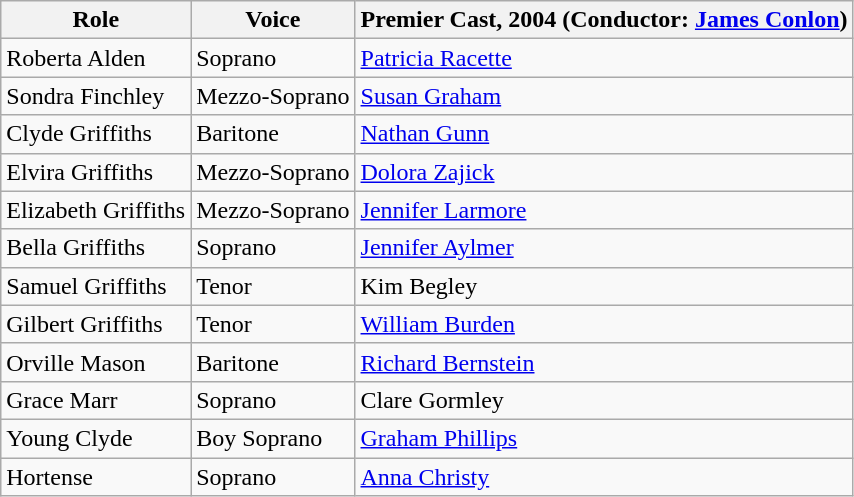<table class="wikitable">
<tr>
<th>Role</th>
<th>Voice</th>
<th>Premier Cast, 2004 (Conductor: <a href='#'>James Conlon</a>)</th>
</tr>
<tr>
<td>Roberta Alden</td>
<td>Soprano</td>
<td><a href='#'>Patricia Racette</a></td>
</tr>
<tr>
<td>Sondra Finchley</td>
<td>Mezzo-Soprano</td>
<td><a href='#'>Susan Graham</a></td>
</tr>
<tr>
<td>Clyde Griffiths</td>
<td>Baritone</td>
<td><a href='#'>Nathan Gunn</a></td>
</tr>
<tr>
<td>Elvira Griffiths</td>
<td>Mezzo-Soprano</td>
<td><a href='#'>Dolora Zajick</a></td>
</tr>
<tr>
<td>Elizabeth Griffiths</td>
<td>Mezzo-Soprano</td>
<td><a href='#'>Jennifer Larmore</a></td>
</tr>
<tr>
<td>Bella Griffiths</td>
<td>Soprano</td>
<td><a href='#'>Jennifer Aylmer</a></td>
</tr>
<tr>
<td>Samuel Griffiths</td>
<td>Tenor</td>
<td>Kim Begley</td>
</tr>
<tr>
<td>Gilbert Griffiths</td>
<td>Tenor</td>
<td><a href='#'>William Burden</a></td>
</tr>
<tr>
<td>Orville Mason</td>
<td>Baritone</td>
<td><a href='#'>Richard Bernstein</a></td>
</tr>
<tr>
<td>Grace Marr</td>
<td>Soprano</td>
<td>Clare Gormley</td>
</tr>
<tr>
<td>Young Clyde</td>
<td>Boy Soprano</td>
<td><a href='#'>Graham Phillips</a></td>
</tr>
<tr>
<td>Hortense</td>
<td>Soprano</td>
<td><a href='#'>Anna Christy</a></td>
</tr>
</table>
